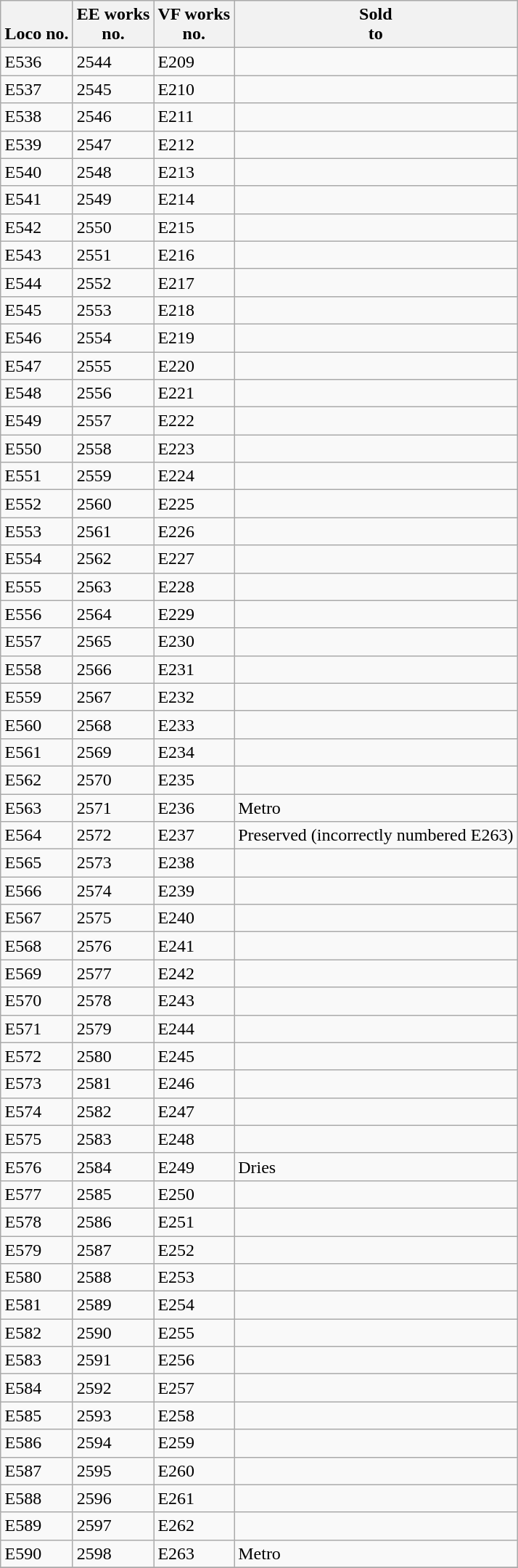<table class="wikitable collapsible sortable collapsed" style="margin:0.5em auto; font-size:100%;">
<tr>
<th><br>Loco no.</th>
<th>EE works<br>no.</th>
<th>VF works<br>no.</th>
<th>Sold<br>to</th>
</tr>
<tr>
<td>E536</td>
<td>2544</td>
<td>E209</td>
<td></td>
</tr>
<tr>
<td>E537</td>
<td>2545</td>
<td>E210</td>
<td></td>
</tr>
<tr>
<td>E538</td>
<td>2546</td>
<td>E211</td>
<td></td>
</tr>
<tr>
<td>E539</td>
<td>2547</td>
<td>E212</td>
<td></td>
</tr>
<tr>
<td>E540</td>
<td>2548</td>
<td>E213</td>
<td></td>
</tr>
<tr>
<td>E541</td>
<td>2549</td>
<td>E214</td>
<td></td>
</tr>
<tr>
<td>E542</td>
<td>2550</td>
<td>E215</td>
<td></td>
</tr>
<tr>
<td>E543</td>
<td>2551</td>
<td>E216</td>
<td></td>
</tr>
<tr>
<td>E544</td>
<td>2552</td>
<td>E217</td>
<td></td>
</tr>
<tr>
<td>E545</td>
<td>2553</td>
<td>E218</td>
<td></td>
</tr>
<tr>
<td>E546</td>
<td>2554</td>
<td>E219</td>
<td></td>
</tr>
<tr>
<td>E547</td>
<td>2555</td>
<td>E220</td>
<td></td>
</tr>
<tr>
<td>E548</td>
<td>2556</td>
<td>E221</td>
<td></td>
</tr>
<tr>
<td>E549</td>
<td>2557</td>
<td>E222</td>
<td></td>
</tr>
<tr>
<td>E550</td>
<td>2558</td>
<td>E223</td>
<td></td>
</tr>
<tr>
<td>E551</td>
<td>2559</td>
<td>E224</td>
<td></td>
</tr>
<tr>
<td>E552</td>
<td>2560</td>
<td>E225</td>
<td></td>
</tr>
<tr>
<td>E553</td>
<td>2561</td>
<td>E226</td>
<td></td>
</tr>
<tr>
<td>E554</td>
<td>2562</td>
<td>E227</td>
<td></td>
</tr>
<tr>
<td>E555</td>
<td>2563</td>
<td>E228</td>
<td></td>
</tr>
<tr>
<td>E556</td>
<td>2564</td>
<td>E229</td>
<td></td>
</tr>
<tr>
<td>E557</td>
<td>2565</td>
<td>E230</td>
<td></td>
</tr>
<tr>
<td>E558</td>
<td>2566</td>
<td>E231</td>
<td></td>
</tr>
<tr>
<td>E559</td>
<td>2567</td>
<td>E232</td>
<td></td>
</tr>
<tr>
<td>E560</td>
<td>2568</td>
<td>E233</td>
<td></td>
</tr>
<tr>
<td>E561</td>
<td>2569</td>
<td>E234</td>
<td></td>
</tr>
<tr>
<td>E562</td>
<td>2570</td>
<td>E235</td>
<td></td>
</tr>
<tr>
<td>E563</td>
<td>2571</td>
<td>E236</td>
<td>Metro</td>
</tr>
<tr>
<td>E564</td>
<td>2572</td>
<td>E237</td>
<td>Preserved (incorrectly numbered E263)</td>
</tr>
<tr>
<td>E565</td>
<td>2573</td>
<td>E238</td>
<td></td>
</tr>
<tr>
<td>E566</td>
<td>2574</td>
<td>E239</td>
<td></td>
</tr>
<tr>
<td>E567</td>
<td>2575</td>
<td>E240</td>
<td></td>
</tr>
<tr>
<td>E568</td>
<td>2576</td>
<td>E241</td>
<td></td>
</tr>
<tr>
<td>E569</td>
<td>2577</td>
<td>E242</td>
<td></td>
</tr>
<tr>
<td>E570</td>
<td>2578</td>
<td>E243</td>
<td></td>
</tr>
<tr>
<td>E571</td>
<td>2579</td>
<td>E244</td>
<td></td>
</tr>
<tr>
<td>E572</td>
<td>2580</td>
<td>E245</td>
<td></td>
</tr>
<tr>
<td>E573</td>
<td>2581</td>
<td>E246</td>
<td></td>
</tr>
<tr>
<td>E574</td>
<td>2582</td>
<td>E247</td>
<td></td>
</tr>
<tr>
<td>E575</td>
<td>2583</td>
<td>E248</td>
<td></td>
</tr>
<tr>
<td>E576</td>
<td>2584</td>
<td>E249</td>
<td>Dries</td>
</tr>
<tr>
<td>E577</td>
<td>2585</td>
<td>E250</td>
<td></td>
</tr>
<tr>
<td>E578</td>
<td>2586</td>
<td>E251</td>
<td></td>
</tr>
<tr>
<td>E579</td>
<td>2587</td>
<td>E252</td>
<td></td>
</tr>
<tr>
<td>E580</td>
<td>2588</td>
<td>E253</td>
<td></td>
</tr>
<tr>
<td>E581</td>
<td>2589</td>
<td>E254</td>
<td></td>
</tr>
<tr>
<td>E582</td>
<td>2590</td>
<td>E255</td>
<td></td>
</tr>
<tr>
<td>E583</td>
<td>2591</td>
<td>E256</td>
<td></td>
</tr>
<tr>
<td>E584</td>
<td>2592</td>
<td>E257</td>
<td></td>
</tr>
<tr>
<td>E585</td>
<td>2593</td>
<td>E258</td>
<td></td>
</tr>
<tr>
<td>E586</td>
<td>2594</td>
<td>E259</td>
<td></td>
</tr>
<tr>
<td>E587</td>
<td>2595</td>
<td>E260</td>
<td></td>
</tr>
<tr>
<td>E588</td>
<td>2596</td>
<td>E261</td>
<td></td>
</tr>
<tr>
<td>E589</td>
<td>2597</td>
<td>E262</td>
<td></td>
</tr>
<tr>
<td>E590</td>
<td>2598</td>
<td>E263</td>
<td>Metro</td>
</tr>
<tr>
</tr>
</table>
